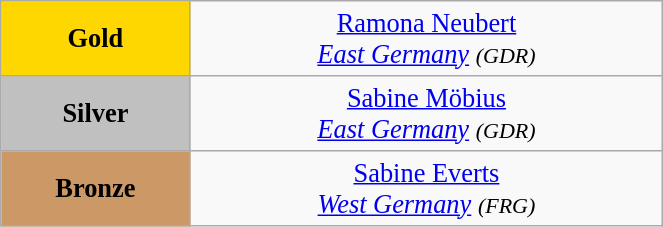<table class="wikitable" style=" text-align:center; font-size:110%;" width="35%">
<tr>
<td bgcolor="gold"><strong>Gold</strong></td>
<td> <a href='#'>Ramona Neubert</a><br><em><a href='#'>East Germany</a> <small>(GDR)</small></em></td>
</tr>
<tr>
<td bgcolor="silver"><strong>Silver</strong></td>
<td> <a href='#'>Sabine Möbius</a><br><em><a href='#'>East Germany</a> <small>(GDR)</small></em></td>
</tr>
<tr>
<td bgcolor="CC9966"><strong>Bronze</strong></td>
<td> <a href='#'>Sabine Everts</a><br><em><a href='#'>West Germany</a> <small>(FRG)</small></em></td>
</tr>
</table>
